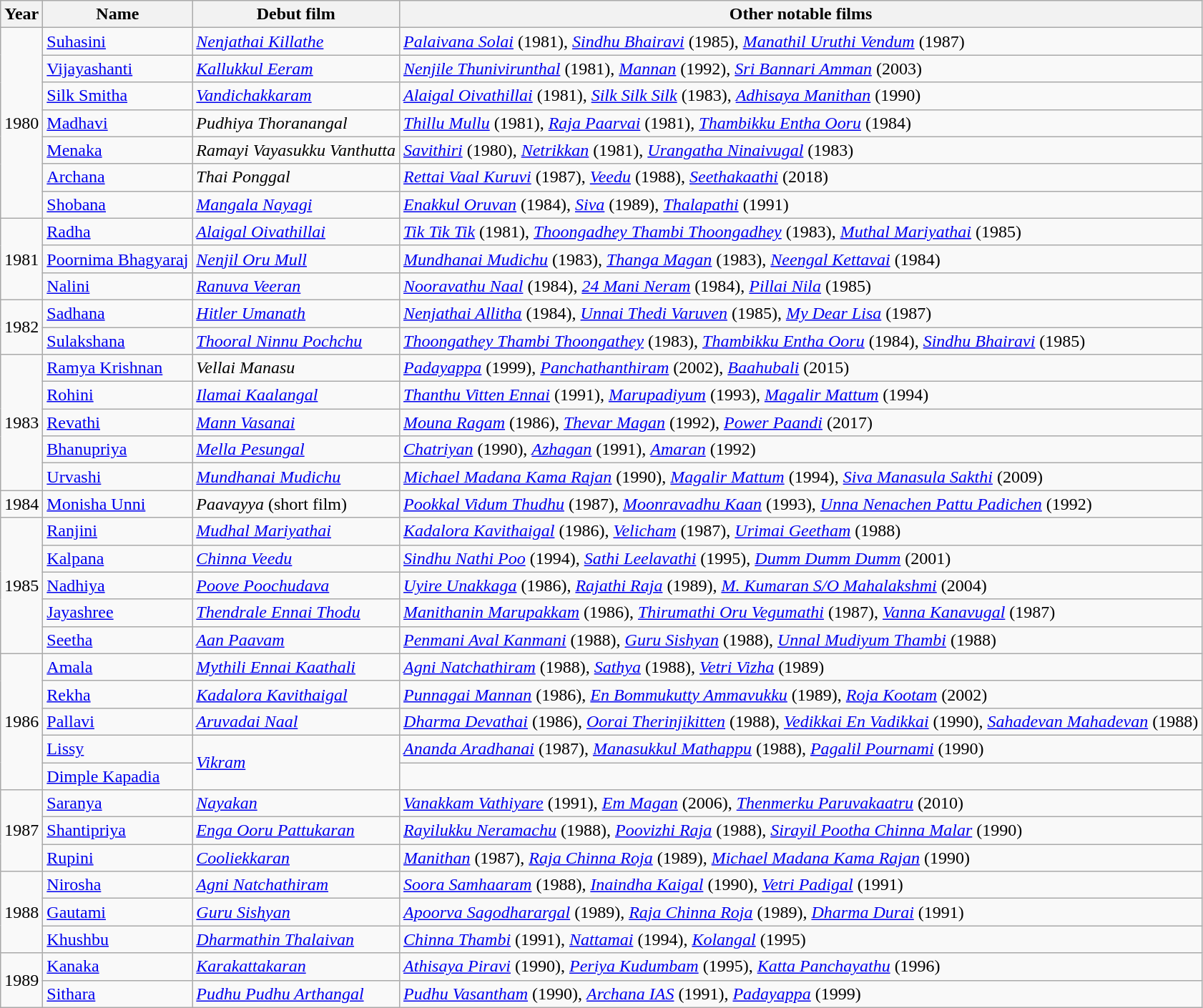<table class="wikitable sortable">
<tr>
<th>Year</th>
<th>Name</th>
<th>Debut film</th>
<th class=unsortable>Other notable films</th>
</tr>
<tr>
<td rowspan="7">1980</td>
<td><a href='#'>Suhasini</a></td>
<td><em><a href='#'>Nenjathai Killathe</a></em></td>
<td><em><a href='#'>Palaivana Solai</a></em> (1981), <em><a href='#'>Sindhu Bhairavi</a></em> (1985), <em><a href='#'>Manathil Uruthi Vendum</a></em> (1987)</td>
</tr>
<tr>
<td><a href='#'>Vijayashanti</a></td>
<td><em><a href='#'>Kallukkul Eeram</a></em></td>
<td><em><a href='#'>Nenjile Thunivirunthal</a></em> (1981), <em><a href='#'>Mannan</a></em> (1992), <em><a href='#'>Sri Bannari Amman</a></em> (2003)</td>
</tr>
<tr>
<td><a href='#'>Silk Smitha</a></td>
<td><em><a href='#'>Vandichakkaram</a></em></td>
<td><em><a href='#'>Alaigal Oivathillai</a></em> (1981), <em><a href='#'>Silk Silk Silk</a></em> (1983), <em><a href='#'>Adhisaya Manithan</a></em> (1990)</td>
</tr>
<tr>
<td><a href='#'>Madhavi</a></td>
<td><em>Pudhiya Thoranangal</em></td>
<td><em><a href='#'>Thillu Mullu</a></em> (1981), <em><a href='#'>Raja Paarvai</a></em> (1981), <em><a href='#'>Thambikku Entha Ooru</a></em> (1984)</td>
</tr>
<tr>
<td><a href='#'>Menaka</a></td>
<td><em>Ramayi Vayasukku Vanthutta</em></td>
<td><em><a href='#'>Savithiri</a></em> (1980), <em><a href='#'>Netrikkan</a></em> (1981), <em><a href='#'>Urangatha Ninaivugal</a></em> (1983)</td>
</tr>
<tr>
<td><a href='#'>Archana</a></td>
<td><em>Thai Ponggal</em></td>
<td><em><a href='#'>Rettai Vaal Kuruvi</a></em> (1987), <em><a href='#'>Veedu</a></em> (1988), <em><a href='#'>Seethakaathi</a></em> (2018)</td>
</tr>
<tr>
<td><a href='#'>Shobana</a></td>
<td><em><a href='#'>Mangala Nayagi</a></em></td>
<td><em><a href='#'>Enakkul Oruvan</a></em> (1984), <em><a href='#'>Siva</a></em> (1989), <em><a href='#'>Thalapathi</a></em> (1991)</td>
</tr>
<tr>
<td rowspan="3">1981</td>
<td><a href='#'>Radha</a></td>
<td><em><a href='#'>Alaigal Oivathillai</a></em></td>
<td><em><a href='#'>Tik Tik Tik</a></em> (1981), <em><a href='#'>Thoongadhey Thambi Thoongadhey</a></em> (1983), <em><a href='#'>Muthal Mariyathai</a></em> (1985)</td>
</tr>
<tr>
<td><a href='#'>Poornima Bhagyaraj</a></td>
<td><em><a href='#'>Nenjil Oru Mull</a></em></td>
<td><em><a href='#'>Mundhanai Mudichu</a></em> (1983), <em><a href='#'>Thanga Magan</a></em> (1983), <em><a href='#'>Neengal Kettavai</a></em> (1984)</td>
</tr>
<tr>
<td><a href='#'>Nalini</a></td>
<td><em><a href='#'>Ranuva Veeran</a></em></td>
<td><em><a href='#'>Nooravathu Naal</a></em> (1984), <em><a href='#'>24 Mani Neram</a></em> (1984), <em><a href='#'>Pillai Nila</a></em> (1985)</td>
</tr>
<tr>
<td rowspan="2">1982</td>
<td><a href='#'>Sadhana</a></td>
<td><em><a href='#'>Hitler Umanath</a></em></td>
<td><em><a href='#'>Nenjathai Allitha</a></em> (1984), <em><a href='#'>Unnai Thedi Varuven</a></em> (1985), <em><a href='#'>My Dear Lisa</a></em> (1987)</td>
</tr>
<tr>
<td><a href='#'>Sulakshana</a></td>
<td><em><a href='#'>Thooral Ninnu Pochchu</a></em></td>
<td><em><a href='#'>Thoongathey Thambi Thoongathey</a></em> (1983), <em><a href='#'>Thambikku Entha Ooru</a></em> (1984), <em><a href='#'>Sindhu Bhairavi</a></em> (1985)</td>
</tr>
<tr>
<td rowspan="5">1983</td>
<td><a href='#'>Ramya Krishnan</a></td>
<td><em>Vellai Manasu</em></td>
<td><em><a href='#'>Padayappa</a></em> (1999), <em><a href='#'>Panchathanthiram</a></em> (2002), <em><a href='#'>Baahubali</a></em> (2015)</td>
</tr>
<tr>
<td><a href='#'>Rohini</a></td>
<td><em><a href='#'>Ilamai Kaalangal</a></em></td>
<td><em><a href='#'>Thanthu Vitten Ennai</a></em> (1991), <em><a href='#'>Marupadiyum</a></em> (1993), <em><a href='#'>Magalir Mattum</a></em> (1994)</td>
</tr>
<tr>
<td><a href='#'>Revathi</a></td>
<td><em><a href='#'>Mann Vasanai</a></em></td>
<td><em><a href='#'>Mouna Ragam</a></em> (1986), <em><a href='#'>Thevar Magan</a></em> (1992), <em><a href='#'>Power Paandi</a></em> (2017)</td>
</tr>
<tr>
<td><a href='#'>Bhanupriya</a></td>
<td><em><a href='#'>Mella Pesungal</a></em></td>
<td><em><a href='#'>Chatriyan</a></em> (1990), <em><a href='#'>Azhagan</a></em> (1991), <em><a href='#'>Amaran</a></em> (1992)</td>
</tr>
<tr>
<td><a href='#'>Urvashi</a></td>
<td><em><a href='#'>Mundhanai Mudichu</a></em></td>
<td><em><a href='#'>Michael Madana Kama Rajan</a></em> (1990), <em><a href='#'>Magalir Mattum</a></em> (1994), <em><a href='#'>Siva Manasula Sakthi</a></em> (2009)</td>
</tr>
<tr>
<td>1984</td>
<td><a href='#'>Monisha Unni</a></td>
<td><em>Paavayya</em> (short film)</td>
<td><em><a href='#'>Pookkal Vidum Thudhu</a></em> (1987), <em><a href='#'>Moonravadhu Kaan</a></em> (1993), <em><a href='#'>Unna Nenachen Pattu Padichen</a></em> (1992)</td>
</tr>
<tr>
<td rowspan="5">1985</td>
<td><a href='#'>Ranjini</a></td>
<td><em><a href='#'>Mudhal Mariyathai</a></em></td>
<td><em><a href='#'>Kadalora Kavithaigal</a></em> (1986), <em><a href='#'>Velicham</a></em> (1987), <em><a href='#'>Urimai Geetham</a></em> (1988)</td>
</tr>
<tr>
<td><a href='#'>Kalpana</a></td>
<td><em><a href='#'>Chinna Veedu</a></em></td>
<td><em><a href='#'>Sindhu Nathi Poo</a></em> (1994), <em><a href='#'>Sathi Leelavathi</a></em> (1995), <em><a href='#'>Dumm Dumm Dumm</a></em> (2001)</td>
</tr>
<tr>
<td><a href='#'>Nadhiya</a></td>
<td><em><a href='#'>Poove Poochudava</a></em></td>
<td><em><a href='#'>Uyire Unakkaga</a></em> (1986), <em><a href='#'>Rajathi Raja</a></em> (1989), <em><a href='#'>M. Kumaran S/O Mahalakshmi</a></em> (2004)</td>
</tr>
<tr>
<td><a href='#'>Jayashree</a></td>
<td><em><a href='#'>Thendrale Ennai Thodu</a></em></td>
<td><em><a href='#'>Manithanin Marupakkam</a></em> (1986), <em><a href='#'>Thirumathi Oru Vegumathi</a></em> (1987), <em><a href='#'>Vanna Kanavugal</a></em> (1987)</td>
</tr>
<tr>
<td><a href='#'>Seetha</a></td>
<td><em><a href='#'>Aan Paavam</a></em></td>
<td><em><a href='#'>Penmani Aval Kanmani</a></em> (1988), <em><a href='#'>Guru Sishyan</a></em> (1988), <em><a href='#'>Unnal Mudiyum Thambi</a></em> (1988)</td>
</tr>
<tr>
<td rowspan="5">1986</td>
<td><a href='#'>Amala</a></td>
<td><em><a href='#'>Mythili Ennai Kaathali</a></em></td>
<td><em><a href='#'>Agni Natchathiram</a></em> (1988), <em><a href='#'>Sathya</a></em> (1988), <em><a href='#'>Vetri Vizha</a></em> (1989)</td>
</tr>
<tr>
<td><a href='#'>Rekha</a></td>
<td><em><a href='#'>Kadalora Kavithaigal</a></em></td>
<td><em><a href='#'>Punnagai Mannan</a></em> (1986), <em><a href='#'>En Bommukutty Ammavukku</a></em> (1989), <em><a href='#'>Roja Kootam</a></em> (2002)</td>
</tr>
<tr>
<td><a href='#'>Pallavi</a></td>
<td><em><a href='#'>Aruvadai Naal</a></em></td>
<td><em><a href='#'>Dharma Devathai</a></em> (1986), <em><a href='#'>Oorai Therinjikitten</a></em> (1988), <em><a href='#'>Vedikkai En Vadikkai</a></em> (1990), <em><a href='#'>Sahadevan Mahadevan</a></em> (1988)</td>
</tr>
<tr>
<td><a href='#'>Lissy</a></td>
<td rowspan=2><em><a href='#'>Vikram</a></em></td>
<td><em><a href='#'>Ananda Aradhanai</a></em> (1987), <em><a href='#'>Manasukkul Mathappu</a></em> (1988), <em><a href='#'>Pagalil Pournami</a></em> (1990)</td>
</tr>
<tr>
<td><a href='#'>Dimple Kapadia</a></td>
<td></td>
</tr>
<tr>
<td rowspan="3">1987</td>
<td><a href='#'>Saranya</a></td>
<td><em><a href='#'>Nayakan</a></em></td>
<td><em><a href='#'>Vanakkam Vathiyare</a></em> (1991), <em><a href='#'>Em Magan</a></em> (2006), <em><a href='#'>Thenmerku Paruvakaatru</a></em> (2010)</td>
</tr>
<tr>
<td><a href='#'>Shantipriya</a></td>
<td><em><a href='#'>Enga Ooru Pattukaran</a></em></td>
<td><em><a href='#'>Rayilukku Neramachu</a></em> (1988), <em><a href='#'>Poovizhi Raja</a></em> (1988), <em><a href='#'>Sirayil Pootha Chinna Malar</a></em> (1990)</td>
</tr>
<tr>
<td><a href='#'>Rupini</a></td>
<td><em><a href='#'>Cooliekkaran</a></em></td>
<td><em><a href='#'>Manithan</a></em> (1987), <em><a href='#'>Raja Chinna Roja</a></em> (1989), <em><a href='#'>Michael Madana Kama Rajan</a></em> (1990)</td>
</tr>
<tr>
<td rowspan="3">1988</td>
<td><a href='#'>Nirosha</a></td>
<td><em><a href='#'>Agni Natchathiram</a></em></td>
<td><em><a href='#'>Soora Samhaaram</a></em> (1988), <em><a href='#'>Inaindha Kaigal</a></em> (1990), <em><a href='#'>Vetri Padigal</a></em> (1991)</td>
</tr>
<tr>
<td><a href='#'>Gautami</a></td>
<td><em><a href='#'>Guru Sishyan</a></em></td>
<td><em><a href='#'>Apoorva Sagodharargal</a></em> (1989), <em><a href='#'>Raja Chinna Roja</a></em> (1989), <em><a href='#'>Dharma Durai</a></em> (1991)</td>
</tr>
<tr>
<td><a href='#'>Khushbu</a></td>
<td><em><a href='#'>Dharmathin Thalaivan</a></em></td>
<td><em><a href='#'>Chinna Thambi</a></em> (1991), <em><a href='#'>Nattamai</a></em> (1994), <em><a href='#'>Kolangal</a></em> (1995)</td>
</tr>
<tr>
<td rowspan="2">1989</td>
<td><a href='#'>Kanaka</a></td>
<td><em><a href='#'>Karakattakaran</a></em></td>
<td><em><a href='#'>Athisaya Piravi</a></em> (1990), <em><a href='#'>Periya Kudumbam</a></em> (1995), <em><a href='#'>Katta Panchayathu</a></em> (1996)</td>
</tr>
<tr>
<td><a href='#'>Sithara</a></td>
<td><em><a href='#'>Pudhu Pudhu Arthangal</a></em></td>
<td><em><a href='#'>Pudhu Vasantham</a></em> (1990), <em><a href='#'>Archana IAS</a></em> (1991), <em><a href='#'>Padayappa</a></em> (1999)</td>
</tr>
</table>
